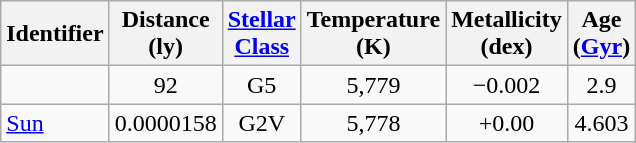<table class="wikitable" style="text-align: center; white-space: nowrap;">
<tr>
<th>Identifier</th>
<th>Distance<br>(ly)</th>
<th><a href='#'>Stellar<br>Class</a></th>
<th>Temperature<br>(K)</th>
<th>Metallicity<br>(dex)</th>
<th>Age<br>(<a href='#'>Gyr</a>)</th>
</tr>
<tr>
<td style="text-align:left;"></td>
<td>92</td>
<td>G5</td>
<td>5,779</td>
<td>−0.002</td>
<td>2.9</td>
</tr>
<tr>
<td style="text-align:left;"><a href='#'>Sun</a></td>
<td>0.0000158</td>
<td>G2V</td>
<td>5,778</td>
<td>+0.00</td>
<td>4.603</td>
</tr>
</table>
